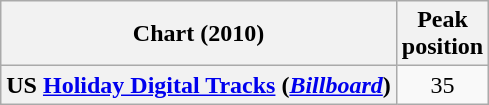<table class="wikitable sortable plainrowheaders" style="text-align:center">
<tr>
<th>Chart (2010)</th>
<th>Peak<br>position</th>
</tr>
<tr>
<th scope="row">US <a href='#'>Holiday Digital Tracks</a> (<em><a href='#'>Billboard</a></em>)</th>
<td>35</td>
</tr>
</table>
